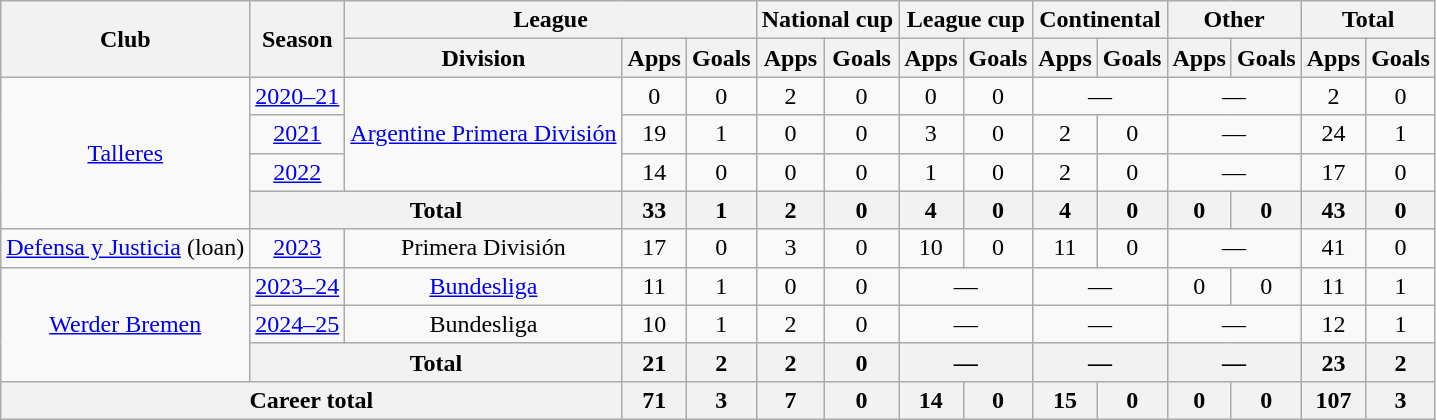<table class="wikitable" style="text-align:center">
<tr>
<th rowspan="2">Club</th>
<th rowspan="2">Season</th>
<th colspan="3">League</th>
<th colspan="2">National cup</th>
<th colspan="2">League cup</th>
<th colspan="2">Continental</th>
<th colspan="2">Other</th>
<th colspan="2">Total</th>
</tr>
<tr>
<th>Division</th>
<th>Apps</th>
<th>Goals</th>
<th>Apps</th>
<th>Goals</th>
<th>Apps</th>
<th>Goals</th>
<th>Apps</th>
<th>Goals</th>
<th>Apps</th>
<th>Goals</th>
<th>Apps</th>
<th>Goals</th>
</tr>
<tr>
<td rowspan="4"><a href='#'>Talleres</a></td>
<td><a href='#'>2020–21</a></td>
<td rowspan="3"><a href='#'>Argentine Primera División</a></td>
<td>0</td>
<td>0</td>
<td>2</td>
<td>0</td>
<td>0</td>
<td>0</td>
<td colspan="2">—</td>
<td colspan="2">—</td>
<td>2</td>
<td>0</td>
</tr>
<tr>
<td><a href='#'>2021</a></td>
<td>19</td>
<td>1</td>
<td>0</td>
<td>0</td>
<td>3</td>
<td>0</td>
<td>2</td>
<td>0</td>
<td colspan="2">—</td>
<td>24</td>
<td>1</td>
</tr>
<tr>
<td><a href='#'>2022</a></td>
<td>14</td>
<td>0</td>
<td>0</td>
<td>0</td>
<td>1</td>
<td>0</td>
<td>2</td>
<td>0</td>
<td colspan="2">—</td>
<td>17</td>
<td>0</td>
</tr>
<tr>
<th colspan="2">Total</th>
<th>33</th>
<th>1</th>
<th>2</th>
<th>0</th>
<th>4</th>
<th>0</th>
<th>4</th>
<th>0</th>
<th>0</th>
<th>0</th>
<th>43</th>
<th>0</th>
</tr>
<tr>
<td><a href='#'>Defensa y Justicia</a> (loan)</td>
<td><a href='#'>2023</a></td>
<td>Primera División</td>
<td>17</td>
<td>0</td>
<td>3</td>
<td>0</td>
<td>10</td>
<td>0</td>
<td>11</td>
<td>0</td>
<td colspan="2">—</td>
<td>41</td>
<td>0</td>
</tr>
<tr>
<td rowspan="3"><a href='#'>Werder Bremen</a></td>
<td><a href='#'>2023–24</a></td>
<td><a href='#'>Bundesliga</a></td>
<td>11</td>
<td>1</td>
<td>0</td>
<td>0</td>
<td colspan="2">—</td>
<td colspan="2">—</td>
<td>0</td>
<td>0</td>
<td>11</td>
<td>1</td>
</tr>
<tr>
<td><a href='#'>2024–25</a></td>
<td>Bundesliga</td>
<td>10</td>
<td>1</td>
<td>2</td>
<td>0</td>
<td colspan="2">—</td>
<td colspan="2">—</td>
<td colspan="2">—</td>
<td>12</td>
<td>1</td>
</tr>
<tr>
<th colspan="2">Total</th>
<th>21</th>
<th>2</th>
<th>2</th>
<th>0</th>
<th colspan="2">—</th>
<th colspan="2">—</th>
<th colspan="2">—</th>
<th>23</th>
<th>2</th>
</tr>
<tr>
<th colspan="3">Career total</th>
<th>71</th>
<th>3</th>
<th>7</th>
<th>0</th>
<th>14</th>
<th>0</th>
<th>15</th>
<th>0</th>
<th>0</th>
<th>0</th>
<th>107</th>
<th>3</th>
</tr>
</table>
